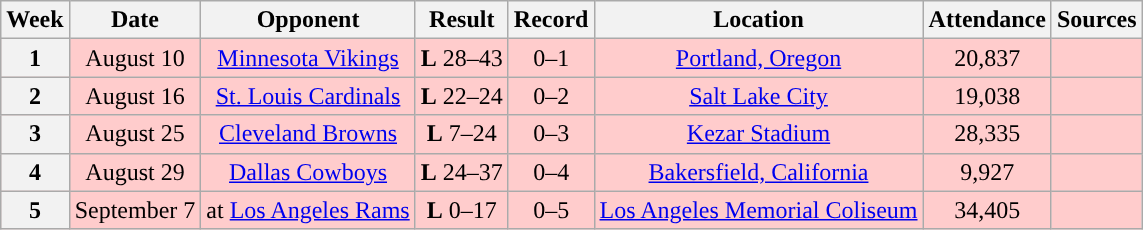<table class="wikitable" style="text-align:center">
<tr>
<th>Week</th>
<th>Date</th>
<th>Opponent</th>
<th>Result</th>
<th>Record</th>
<th>Location</th>
<th>Attendance</th>
<th>Sources</th>
</tr>
<tr style="background:#fcc">
<th>1</th>
<td>August 10</td>
<td><a href='#'>Minnesota Vikings</a></td>
<td><strong>L</strong> 28–43</td>
<td>0–1</td>
<td><a href='#'>Portland, Oregon</a></td>
<td>20,837</td>
<td></td>
</tr>
<tr style="background:#fcc">
<th>2</th>
<td>August 16</td>
<td><a href='#'>St. Louis Cardinals</a></td>
<td><strong>L</strong> 22–24</td>
<td>0–2</td>
<td><a href='#'>Salt Lake City</a></td>
<td>19,038</td>
<td></td>
</tr>
<tr style="background:#fcc">
<th>3</th>
<td>August 25</td>
<td><a href='#'>Cleveland Browns</a></td>
<td><strong>L</strong> 7–24</td>
<td>0–3</td>
<td><a href='#'>Kezar Stadium</a></td>
<td>28,335</td>
<td></td>
</tr>
<tr style="background:#fcc">
<th>4</th>
<td>August 29</td>
<td><a href='#'>Dallas Cowboys</a></td>
<td><strong>L</strong> 24–37</td>
<td>0–4</td>
<td><a href='#'>Bakersfield, California</a></td>
<td>9,927</td>
<td></td>
</tr>
<tr style="background:#fcc">
<th>5</th>
<td>September 7</td>
<td>at <a href='#'>Los Angeles Rams</a></td>
<td><strong>L</strong> 0–17</td>
<td>0–5</td>
<td><a href='#'>Los Angeles Memorial Coliseum</a></td>
<td>34,405</td>
<td></td>
</tr>
</table>
